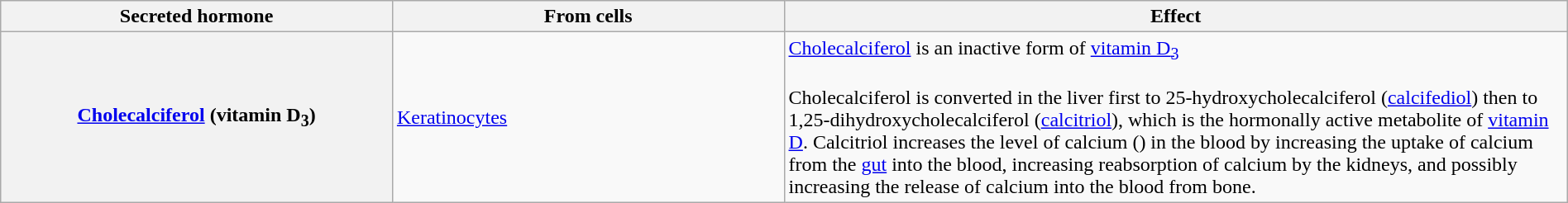<table class="wikitable" width=100%>
<tr>
<th width=25%>Secreted hormone</th>
<th width=25%>From cells</th>
<th>Effect</th>
</tr>
<tr>
<th><a href='#'>Cholecalciferol</a> (vitamin D<sub>3</sub>)</th>
<td><a href='#'>Keratinocytes</a></td>
<td><a href='#'>Cholecalciferol</a> is an inactive form of <a href='#'>vitamin D<sub>3</sub></a><br><br>Cholecalciferol is converted in the liver first to 25-hydroxycholecalciferol (<a href='#'>calcifediol</a>) then to 1,25-dihydroxycholecalciferol (<a href='#'>calcitriol</a>), which is the hormonally active metabolite of <a href='#'>vitamin D</a>. Calcitriol increases the level of calcium () in the blood by increasing the uptake of calcium from the <a href='#'>gut</a> into the blood, increasing reabsorption of calcium by the kidneys, and possibly increasing the release of calcium into the blood from bone.</td>
</tr>
</table>
